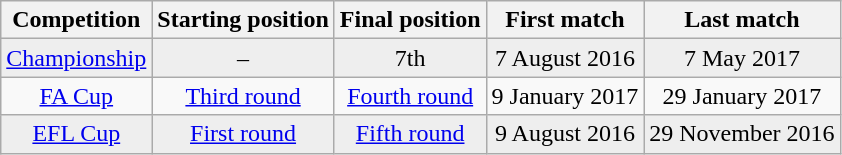<table class="wikitable" style="text-align:center">
<tr>
<th width=0%>Competition</th>
<th width=0%>Starting position</th>
<th width=0%>Final position</th>
<th width=0%>First match</th>
<th width=0%>Last match</th>
</tr>
<tr style="background:#eee">
<td><a href='#'>Championship</a></td>
<td>–</td>
<td>7th</td>
<td>7 August 2016</td>
<td>7 May 2017</td>
</tr>
<tr>
<td><a href='#'>FA Cup</a></td>
<td><a href='#'>Third round</a></td>
<td><a href='#'>Fourth round</a></td>
<td>9 January 2017</td>
<td>29 January 2017</td>
</tr>
<tr style="background:#eee">
<td><a href='#'>EFL Cup</a></td>
<td><a href='#'>First round</a></td>
<td><a href='#'>Fifth round</a></td>
<td>9 August 2016</td>
<td>29 November 2016</td>
</tr>
</table>
